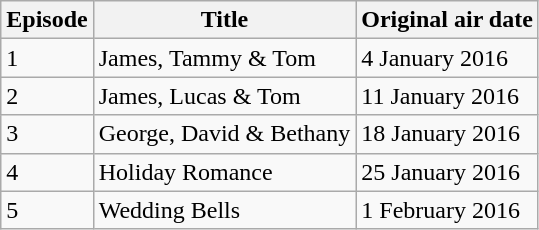<table class="wikitable">
<tr>
<th>Episode</th>
<th>Title</th>
<th>Original air date</th>
</tr>
<tr>
<td>1</td>
<td>James, Tammy & Tom</td>
<td>4 January 2016</td>
</tr>
<tr>
<td>2</td>
<td>James, Lucas & Tom</td>
<td>11 January 2016</td>
</tr>
<tr>
<td>3</td>
<td>George, David & Bethany</td>
<td>18 January 2016</td>
</tr>
<tr>
<td>4</td>
<td>Holiday Romance</td>
<td>25 January 2016</td>
</tr>
<tr>
<td>5</td>
<td>Wedding Bells</td>
<td>1 February 2016</td>
</tr>
</table>
